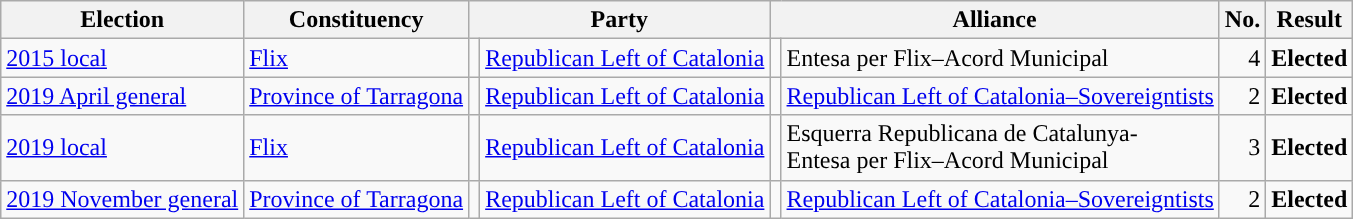<table class="wikitable" style="text-align:left;">
<tr>
<th scope=col>Election</th>
<th scope=col>Constituency</th>
<th scope=col colspan="2">Party</th>
<th scope=col colspan="2">Alliance</th>
<th scope=col>No.</th>
<th scope=col>Result</th>
</tr>
<tr>
<td><a href='#'>2015 local</a></td>
<td><a href='#'>Flix</a></td>
<td style="background:"></td>
<td><a href='#'>Republican Left of Catalonia</a></td>
<td></td>
<td>Entesa per Flix–Acord Municipal</td>
<td align=right>4</td>
<td><strong>Elected</strong></td>
</tr>
<tr>
<td><a href='#'>2019 April general</a></td>
<td><a href='#'>Province of Tarragona</a></td>
<td style="background:"></td>
<td><a href='#'>Republican Left of Catalonia</a></td>
<td style="background:"></td>
<td><a href='#'>Republican Left of Catalonia–Sovereigntists</a></td>
<td align=right>2</td>
<td><strong>Elected</strong></td>
</tr>
<tr>
<td><a href='#'>2019 local</a></td>
<td><a href='#'>Flix</a></td>
<td style="background:"></td>
<td><a href='#'>Republican Left of Catalonia</a></td>
<td></td>
<td>Esquerra Republicana de Catalunya-<br>Entesa per Flix–Acord Municipal</td>
<td align=right>3</td>
<td><strong>Elected</strong></td>
</tr>
<tr>
<td><a href='#'>2019 November general</a></td>
<td><a href='#'>Province of Tarragona</a></td>
<td style="background:"></td>
<td><a href='#'>Republican Left of Catalonia</a></td>
<td style="background:"></td>
<td><a href='#'>Republican Left of Catalonia–Sovereigntists</a></td>
<td align=right>2</td>
<td><strong>Elected</strong></td>
</tr>
</table>
